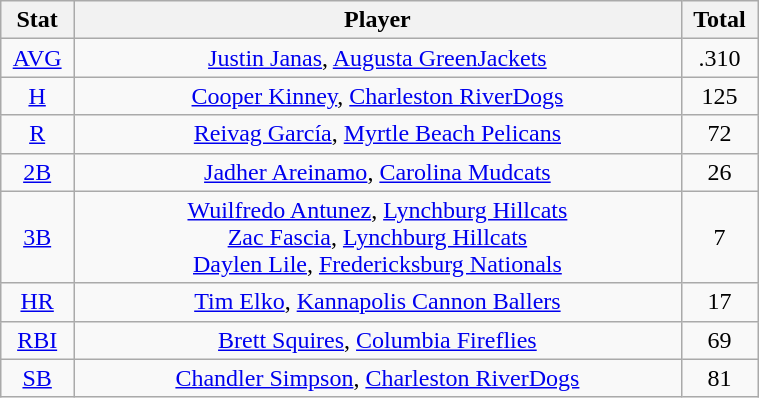<table class="wikitable" width="40%" style="text-align:center;">
<tr>
<th width="5%">Stat</th>
<th width="60%">Player</th>
<th width="5%">Total</th>
</tr>
<tr>
<td><a href='#'>AVG</a></td>
<td><a href='#'>Justin Janas</a>, <a href='#'>Augusta GreenJackets</a></td>
<td>.310</td>
</tr>
<tr>
<td><a href='#'>H</a></td>
<td><a href='#'>Cooper Kinney</a>, <a href='#'>Charleston RiverDogs</a></td>
<td>125</td>
</tr>
<tr>
<td><a href='#'>R</a></td>
<td><a href='#'>Reivag García</a>, <a href='#'>Myrtle Beach Pelicans</a></td>
<td>72</td>
</tr>
<tr>
<td><a href='#'>2B</a></td>
<td><a href='#'>Jadher Areinamo</a>, <a href='#'>Carolina Mudcats</a></td>
<td>26</td>
</tr>
<tr>
<td><a href='#'>3B</a></td>
<td><a href='#'>Wuilfredo Antunez</a>, <a href='#'>Lynchburg Hillcats</a> <br> <a href='#'>Zac Fascia</a>, <a href='#'>Lynchburg Hillcats</a> <br> <a href='#'>Daylen Lile</a>, <a href='#'>Fredericksburg Nationals</a></td>
<td>7</td>
</tr>
<tr>
<td><a href='#'>HR</a></td>
<td><a href='#'>Tim Elko</a>, <a href='#'>Kannapolis Cannon Ballers</a></td>
<td>17</td>
</tr>
<tr>
<td><a href='#'>RBI</a></td>
<td><a href='#'>Brett Squires</a>, <a href='#'>Columbia Fireflies</a></td>
<td>69</td>
</tr>
<tr>
<td><a href='#'>SB</a></td>
<td><a href='#'>Chandler Simpson</a>, <a href='#'>Charleston RiverDogs</a></td>
<td>81</td>
</tr>
</table>
